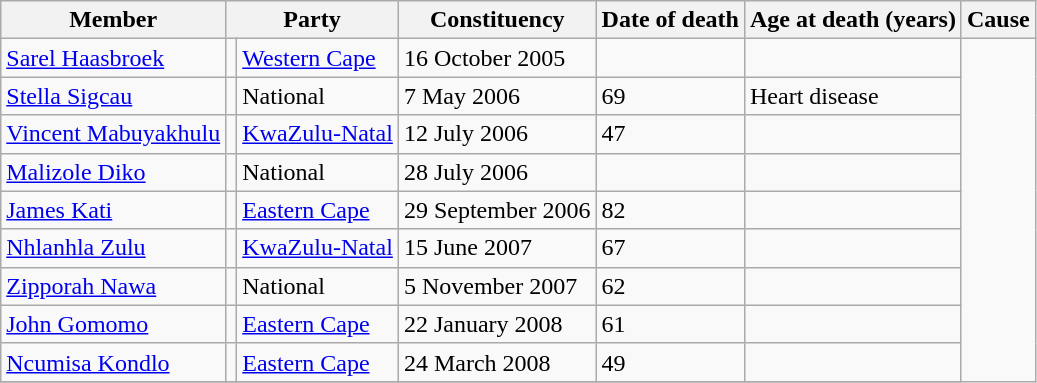<table class="wikitable sortable">
<tr>
<th>Member</th>
<th colspan=2>Party</th>
<th>Constituency</th>
<th>Date of death</th>
<th>Age at death (years)</th>
<th>Cause</th>
</tr>
<tr>
<td><a href='#'>Sarel Haasbroek</a></td>
<td></td>
<td><a href='#'>Western Cape</a></td>
<td>16 October 2005</td>
<td></td>
<td></td>
</tr>
<tr>
<td><a href='#'>Stella Sigcau</a></td>
<td></td>
<td>National</td>
<td>7 May 2006</td>
<td>69</td>
<td>Heart disease</td>
</tr>
<tr>
<td><a href='#'>Vincent Mabuyakhulu</a></td>
<td></td>
<td><a href='#'>KwaZulu-Natal</a></td>
<td>12 July 2006</td>
<td>47</td>
<td></td>
</tr>
<tr>
<td><a href='#'>Malizole Diko</a></td>
<td></td>
<td>National</td>
<td>28 July 2006</td>
<td></td>
<td></td>
</tr>
<tr>
<td><a href='#'>James Kati</a></td>
<td></td>
<td><a href='#'>Eastern Cape</a></td>
<td>29 September 2006</td>
<td>82</td>
<td></td>
</tr>
<tr>
<td><a href='#'>Nhlanhla Zulu</a></td>
<td></td>
<td><a href='#'>KwaZulu-Natal</a></td>
<td>15 June 2007</td>
<td>67</td>
<td></td>
</tr>
<tr>
<td><a href='#'>Zipporah Nawa</a></td>
<td></td>
<td>National</td>
<td>5 November 2007</td>
<td>62</td>
<td></td>
</tr>
<tr>
<td><a href='#'>John Gomomo</a></td>
<td></td>
<td><a href='#'>Eastern Cape</a></td>
<td>22 January 2008</td>
<td>61</td>
<td></td>
</tr>
<tr>
<td><a href='#'>Ncumisa Kondlo</a></td>
<td></td>
<td><a href='#'>Eastern Cape</a></td>
<td>24 March 2008</td>
<td>49</td>
<td></td>
</tr>
<tr>
</tr>
</table>
